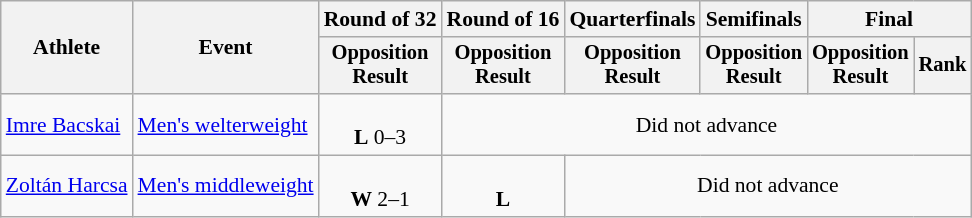<table class="wikitable" style="font-size:90%">
<tr>
<th rowspan="2">Athlete</th>
<th rowspan="2">Event</th>
<th>Round of 32</th>
<th>Round of 16</th>
<th>Quarterfinals</th>
<th>Semifinals</th>
<th colspan=2>Final</th>
</tr>
<tr style="font-size:95%">
<th>Opposition<br>Result</th>
<th>Opposition<br>Result</th>
<th>Opposition<br>Result</th>
<th>Opposition<br>Result</th>
<th>Opposition<br>Result</th>
<th>Rank</th>
</tr>
<tr align=center>
<td align=left><a href='#'>Imre Bacskai</a></td>
<td align=left><a href='#'>Men's welterweight</a></td>
<td><br><strong>L</strong> 0–3</td>
<td colspan=5>Did not advance</td>
</tr>
<tr align=center>
<td align=left><a href='#'>Zoltán Harcsa</a></td>
<td align=left><a href='#'>Men's middleweight</a></td>
<td><br><strong>W</strong> 2–1</td>
<td><br><strong>L</strong> </td>
<td colspan=4>Did not advance</td>
</tr>
</table>
